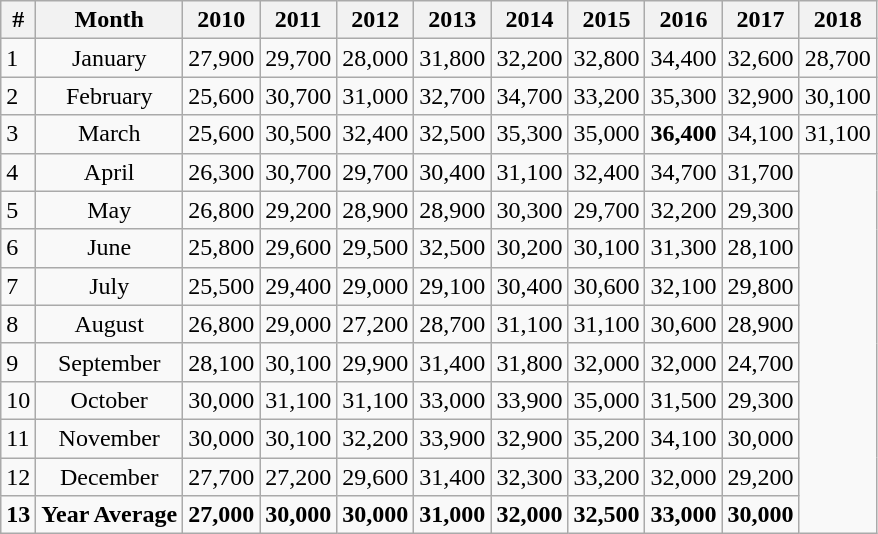<table class="wikitable sortable">
<tr>
<th>#</th>
<th class="unsortable">Month</th>
<th>2010</th>
<th>2011</th>
<th>2012</th>
<th>2013</th>
<th>2014</th>
<th>2015</th>
<th>2016</th>
<th>2017</th>
<th>2018</th>
</tr>
<tr>
<td>1</td>
<td align="center">January</td>
<td align="center">27,900</td>
<td align="center">29,700</td>
<td align="center">28,000</td>
<td align="center">31,800</td>
<td align="center">32,200</td>
<td align="center">32,800</td>
<td align="center">34,400</td>
<td align="center">32,600</td>
<td align="center">28,700</td>
</tr>
<tr>
<td>2</td>
<td align="center">February</td>
<td align="center">25,600</td>
<td align="center">30,700</td>
<td align="center">31,000</td>
<td align="center">32,700</td>
<td align="center">34,700</td>
<td align="center">33,200</td>
<td align="center">35,300</td>
<td align="center">32,900</td>
<td align="center">30,100</td>
</tr>
<tr>
<td>3</td>
<td align="center">March</td>
<td align="center">25,600</td>
<td align="center">30,500</td>
<td align="center">32,400</td>
<td align="center">32,500</td>
<td align="center">35,300</td>
<td align="center">35,000</td>
<td align="center"><strong>36,400</strong></td>
<td align="center">34,100</td>
<td align="center">31,100</td>
</tr>
<tr>
<td>4</td>
<td align="center">April</td>
<td align="center">26,300</td>
<td align="center">30,700</td>
<td align="center">29,700</td>
<td align="center">30,400</td>
<td align="center">31,100</td>
<td align="center">32,400</td>
<td align="center">34,700</td>
<td align="center">31,700</td>
</tr>
<tr>
<td>5</td>
<td align="center">May</td>
<td align="center">26,800</td>
<td align="center">29,200</td>
<td align="center">28,900</td>
<td align="center">28,900</td>
<td align="center">30,300</td>
<td align="center">29,700</td>
<td align="center">32,200</td>
<td align="center">29,300</td>
</tr>
<tr>
<td>6</td>
<td align="center">June</td>
<td align="center">25,800</td>
<td align="center">29,600</td>
<td align="center">29,500</td>
<td align="center">32,500</td>
<td align="center">30,200</td>
<td align="center">30,100</td>
<td align="center">31,300</td>
<td align="center">28,100</td>
</tr>
<tr>
<td>7</td>
<td align="center">July</td>
<td align="center">25,500</td>
<td align="center">29,400</td>
<td align="center">29,000</td>
<td align="center">29,100</td>
<td align="center">30,400</td>
<td align="center">30,600</td>
<td align="center">32,100</td>
<td align="center">29,800</td>
</tr>
<tr>
<td>8</td>
<td align="center">August</td>
<td align="center">26,800</td>
<td align="center">29,000</td>
<td align="center">27,200</td>
<td align="center">28,700</td>
<td align="center">31,100</td>
<td align="center">31,100</td>
<td align="center">30,600</td>
<td align="center">28,900</td>
</tr>
<tr>
<td>9</td>
<td align="center">September</td>
<td align="center">28,100</td>
<td align="center">30,100</td>
<td align="center">29,900</td>
<td align="center">31,400</td>
<td align="center">31,800</td>
<td align="center">32,000</td>
<td align="center">32,000</td>
<td align="center">24,700</td>
</tr>
<tr>
<td>10</td>
<td align="center">October</td>
<td align="center">30,000</td>
<td align="center">31,100</td>
<td align="center">31,100</td>
<td align="center">33,000</td>
<td align="center">33,900</td>
<td align="center">35,000</td>
<td align="center">31,500</td>
<td align="center">29,300</td>
</tr>
<tr>
<td>11</td>
<td align="center">November</td>
<td align="center">30,000</td>
<td align="center">30,100</td>
<td align="center">32,200</td>
<td align="center">33,900</td>
<td align="center">32,900</td>
<td align="center">35,200</td>
<td align="center">34,100</td>
<td align="center">30,000</td>
</tr>
<tr>
<td>12</td>
<td align="center">December</td>
<td align="center">27,700</td>
<td align="center">27,200</td>
<td align="center">29,600</td>
<td align="center">31,400</td>
<td align="center">32,300</td>
<td align="center">33,200</td>
<td align="center">32,000</td>
<td align="center">29,200</td>
</tr>
<tr>
<td align="center"><strong>13</strong></td>
<td align="center"><strong>Year Average</strong></td>
<td align="center"><strong>27,000</strong></td>
<td align="center"><strong>30,000</strong></td>
<td align="center"><strong>30,000</strong></td>
<td align="center"><strong>31,000</strong></td>
<td align="center"><strong>32,000</strong></td>
<td align="center"><strong>32,500</strong></td>
<td align="center"><strong>33,000</strong></td>
<td align="center"><strong>30,000</strong></td>
</tr>
</table>
